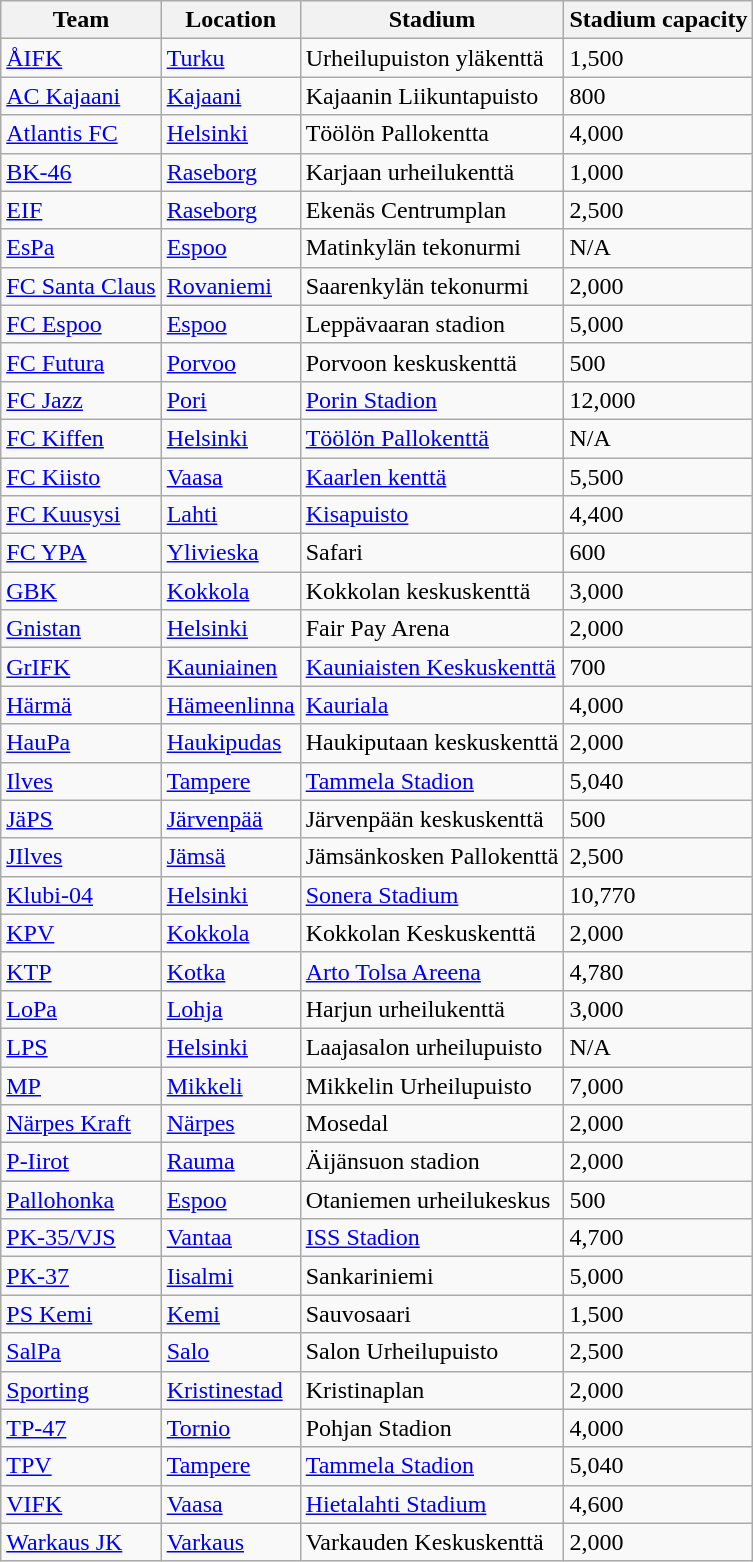<table class="wikitable sortable" border="1">
<tr>
<th>Team</th>
<th>Location</th>
<th>Stadium</th>
<th>Stadium capacity</th>
</tr>
<tr>
<td><a href='#'>ÅIFK</a></td>
<td><a href='#'>Turku</a></td>
<td>Urheilupuiston yläkenttä</td>
<td>1,500</td>
</tr>
<tr>
<td><a href='#'>AC Kajaani</a></td>
<td><a href='#'>Kajaani</a></td>
<td>Kajaanin Liikuntapuisto</td>
<td>800</td>
</tr>
<tr>
<td><a href='#'>Atlantis FC</a></td>
<td><a href='#'>Helsinki</a></td>
<td>Töölön Pallokentta</td>
<td>4,000</td>
</tr>
<tr>
<td><a href='#'>BK-46</a></td>
<td><a href='#'>Raseborg</a></td>
<td>Karjaan urheilukenttä</td>
<td>1,000</td>
</tr>
<tr>
<td><a href='#'>EIF</a></td>
<td><a href='#'>Raseborg</a></td>
<td>Ekenäs Centrumplan</td>
<td>2,500</td>
</tr>
<tr>
<td><a href='#'>EsPa</a></td>
<td><a href='#'>Espoo</a></td>
<td>Matinkylän tekonurmi</td>
<td>N/A</td>
</tr>
<tr>
<td><a href='#'>FC Santa Claus</a></td>
<td><a href='#'>Rovaniemi</a></td>
<td>Saarenkylän tekonurmi</td>
<td>2,000</td>
</tr>
<tr>
<td><a href='#'>FC Espoo</a></td>
<td><a href='#'>Espoo</a></td>
<td>Leppävaaran stadion</td>
<td>5,000</td>
</tr>
<tr>
<td><a href='#'>FC Futura</a></td>
<td><a href='#'>Porvoo</a></td>
<td>Porvoon keskuskenttä</td>
<td>500</td>
</tr>
<tr>
<td><a href='#'>FC Jazz</a></td>
<td><a href='#'>Pori</a></td>
<td><a href='#'>Porin Stadion</a></td>
<td>12,000</td>
</tr>
<tr>
<td><a href='#'>FC Kiffen</a></td>
<td><a href='#'>Helsinki</a></td>
<td><a href='#'>Töölön Pallokenttä</a></td>
<td>N/A</td>
</tr>
<tr>
<td><a href='#'>FC Kiisto</a></td>
<td><a href='#'>Vaasa</a></td>
<td><a href='#'>Kaarlen kenttä</a></td>
<td>5,500</td>
</tr>
<tr>
<td><a href='#'>FC Kuusysi</a></td>
<td><a href='#'>Lahti</a></td>
<td><a href='#'>Kisapuisto</a></td>
<td>4,400</td>
</tr>
<tr>
<td><a href='#'>FC YPA</a></td>
<td><a href='#'>Ylivieska</a></td>
<td>Safari</td>
<td>600</td>
</tr>
<tr>
<td><a href='#'>GBK</a></td>
<td><a href='#'>Kokkola</a></td>
<td>Kokkolan keskuskenttä</td>
<td>3,000</td>
</tr>
<tr>
<td><a href='#'>Gnistan</a></td>
<td><a href='#'>Helsinki</a></td>
<td>Fair Pay Arena</td>
<td>2,000</td>
</tr>
<tr>
<td><a href='#'>GrIFK</a></td>
<td><a href='#'>Kauniainen</a></td>
<td><a href='#'>Kauniaisten Keskuskenttä</a></td>
<td>700</td>
</tr>
<tr>
<td><a href='#'>Härmä</a></td>
<td><a href='#'>Hämeenlinna</a></td>
<td><a href='#'>Kauriala</a></td>
<td>4,000</td>
</tr>
<tr>
<td><a href='#'>HauPa</a></td>
<td><a href='#'>Haukipudas</a></td>
<td>Haukiputaan keskuskenttä</td>
<td>2,000</td>
</tr>
<tr>
<td><a href='#'>Ilves</a></td>
<td><a href='#'>Tampere</a></td>
<td><a href='#'>Tammela Stadion</a></td>
<td>5,040</td>
</tr>
<tr>
<td><a href='#'>JäPS</a></td>
<td><a href='#'>Järvenpää</a></td>
<td>Järvenpään keskuskenttä</td>
<td>500</td>
</tr>
<tr>
<td><a href='#'>JIlves</a></td>
<td><a href='#'>Jämsä</a></td>
<td>Jämsänkosken Pallokenttä</td>
<td>2,500</td>
</tr>
<tr>
<td><a href='#'>Klubi-04</a></td>
<td><a href='#'>Helsinki</a></td>
<td><a href='#'>Sonera Stadium</a></td>
<td>10,770</td>
</tr>
<tr>
<td><a href='#'>KPV</a></td>
<td><a href='#'>Kokkola</a></td>
<td>Kokkolan Keskuskenttä</td>
<td>2,000</td>
</tr>
<tr>
<td><a href='#'>KTP</a></td>
<td><a href='#'>Kotka</a></td>
<td><a href='#'>Arto Tolsa Areena</a></td>
<td>4,780</td>
</tr>
<tr>
<td><a href='#'>LoPa</a></td>
<td><a href='#'>Lohja</a></td>
<td>Harjun urheilukenttä</td>
<td>3,000</td>
</tr>
<tr>
<td><a href='#'>LPS</a></td>
<td><a href='#'>Helsinki</a></td>
<td>Laajasalon urheilupuisto</td>
<td>N/A</td>
</tr>
<tr>
<td><a href='#'>MP</a></td>
<td><a href='#'>Mikkeli</a></td>
<td>Mikkelin Urheilupuisto</td>
<td>7,000</td>
</tr>
<tr>
<td><a href='#'>Närpes Kraft</a></td>
<td><a href='#'>Närpes</a></td>
<td>Mosedal</td>
<td>2,000</td>
</tr>
<tr>
<td><a href='#'>P-Iirot</a></td>
<td><a href='#'>Rauma</a></td>
<td>Äijänsuon stadion</td>
<td>2,000</td>
</tr>
<tr>
<td><a href='#'>Pallohonka</a></td>
<td><a href='#'>Espoo</a></td>
<td>Otaniemen urheilukeskus</td>
<td>500</td>
</tr>
<tr>
<td><a href='#'>PK-35/VJS</a></td>
<td><a href='#'>Vantaa</a></td>
<td><a href='#'>ISS Stadion</a></td>
<td>4,700</td>
</tr>
<tr>
<td><a href='#'>PK-37</a></td>
<td><a href='#'>Iisalmi</a></td>
<td>Sankariniemi</td>
<td>5,000</td>
</tr>
<tr>
<td><a href='#'>PS Kemi</a></td>
<td><a href='#'>Kemi</a></td>
<td>Sauvosaari</td>
<td>1,500</td>
</tr>
<tr>
<td><a href='#'>SalPa</a></td>
<td><a href='#'>Salo</a></td>
<td>Salon Urheilupuisto</td>
<td>2,500</td>
</tr>
<tr>
<td><a href='#'>Sporting</a></td>
<td><a href='#'>Kristinestad</a></td>
<td>Kristinaplan</td>
<td>2,000</td>
</tr>
<tr>
<td><a href='#'>TP-47</a></td>
<td><a href='#'>Tornio</a></td>
<td>Pohjan Stadion</td>
<td>4,000</td>
</tr>
<tr>
<td><a href='#'>TPV</a></td>
<td><a href='#'>Tampere</a></td>
<td><a href='#'>Tammela Stadion</a></td>
<td>5,040</td>
</tr>
<tr>
<td><a href='#'>VIFK</a></td>
<td><a href='#'>Vaasa</a></td>
<td><a href='#'>Hietalahti Stadium</a></td>
<td>4,600</td>
</tr>
<tr>
<td><a href='#'>Warkaus JK</a></td>
<td><a href='#'>Varkaus</a></td>
<td>Varkauden Keskuskenttä</td>
<td>2,000</td>
</tr>
</table>
